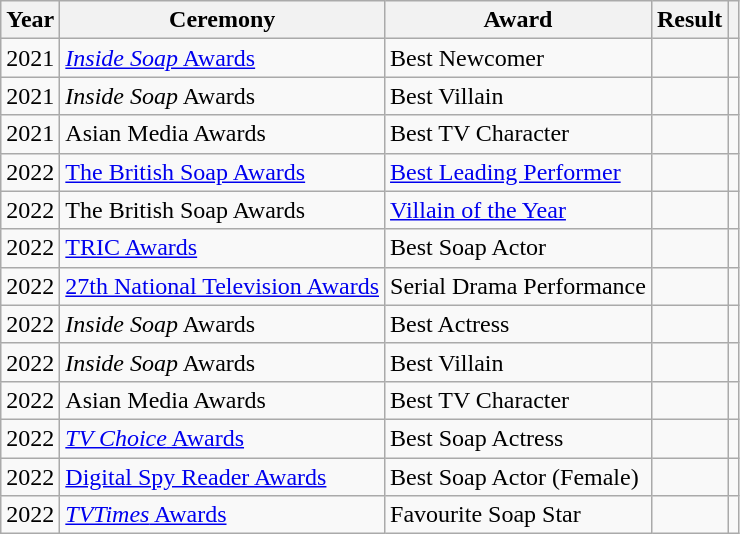<table class="wikitable">
<tr>
<th>Year</th>
<th>Ceremony</th>
<th>Award</th>
<th>Result</th>
<th></th>
</tr>
<tr>
<td>2021</td>
<td><a href='#'><em>Inside Soap</em> Awards</a></td>
<td>Best Newcomer</td>
<td></td>
<td align="center"></td>
</tr>
<tr>
<td>2021</td>
<td><em>Inside Soap</em> Awards</td>
<td>Best Villain</td>
<td></td>
<td align="center"></td>
</tr>
<tr>
<td>2021</td>
<td>Asian Media Awards</td>
<td>Best TV Character</td>
<td></td>
<td align="center"></td>
</tr>
<tr>
<td>2022</td>
<td><a href='#'>The British Soap Awards</a></td>
<td><a href='#'>Best Leading Performer</a></td>
<td></td>
<td align="center"></td>
</tr>
<tr>
<td>2022</td>
<td>The British Soap Awards</td>
<td><a href='#'>Villain of the Year</a></td>
<td></td>
<td align="center"></td>
</tr>
<tr>
<td>2022</td>
<td><a href='#'>TRIC Awards</a></td>
<td>Best Soap Actor</td>
<td></td>
<td align="center"></td>
</tr>
<tr>
<td>2022</td>
<td><a href='#'>27th National Television Awards</a></td>
<td>Serial Drama Performance</td>
<td></td>
<td align="center"></td>
</tr>
<tr>
<td>2022</td>
<td><em>Inside Soap</em> Awards</td>
<td>Best Actress</td>
<td></td>
<td align="center"></td>
</tr>
<tr>
<td>2022</td>
<td><em>Inside Soap</em> Awards</td>
<td>Best Villain</td>
<td></td>
<td align="center"></td>
</tr>
<tr>
<td>2022</td>
<td>Asian Media Awards</td>
<td>Best TV Character</td>
<td></td>
<td align="center"></td>
</tr>
<tr>
<td>2022</td>
<td><a href='#'><em>TV Choice</em> Awards</a></td>
<td>Best Soap Actress</td>
<td></td>
<td align="center"></td>
</tr>
<tr>
<td>2022</td>
<td><a href='#'>Digital Spy Reader Awards</a></td>
<td>Best Soap Actor (Female)</td>
<td></td>
<td align="center"></td>
</tr>
<tr>
<td>2022</td>
<td><a href='#'><em>TVTimes</em> Awards</a></td>
<td>Favourite Soap Star</td>
<td></td>
<td align="center"></td>
</tr>
</table>
